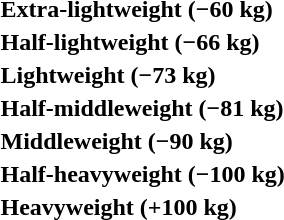<table>
<tr>
<th rowspan=2 style="text-align:left;">Extra-lightweight (−60 kg)</th>
<td rowspan=2></td>
<td rowspan=2></td>
<td></td>
</tr>
<tr>
<td></td>
</tr>
<tr>
<th rowspan=2 style="text-align:left;">Half-lightweight (−66 kg)</th>
<td rowspan=2></td>
<td rowspan=2></td>
<td></td>
</tr>
<tr>
<td></td>
</tr>
<tr>
<th rowspan=2 style="text-align:left;">Lightweight (−73 kg)</th>
<td rowspan=2></td>
<td rowspan=2></td>
<td></td>
</tr>
<tr>
<td></td>
</tr>
<tr>
<th rowspan=2 style="text-align:left;">Half-middleweight (−81 kg)</th>
<td rowspan=2></td>
<td rowspan=2></td>
<td></td>
</tr>
<tr>
<td></td>
</tr>
<tr>
<th rowspan=2 style="text-align:left;">Middleweight (−90 kg)</th>
<td rowspan=2></td>
<td rowspan=2></td>
<td></td>
</tr>
<tr>
<td></td>
</tr>
<tr>
<th rowspan=2 style="text-align:left;">Half-heavyweight (−100 kg)</th>
<td rowspan=2></td>
<td rowspan=2></td>
<td></td>
</tr>
<tr>
<td></td>
</tr>
<tr>
<th rowspan=2 style="text-align:left;">Heavyweight (+100 kg)</th>
<td rowspan=2></td>
<td rowspan=2></td>
<td></td>
</tr>
<tr>
<td></td>
</tr>
</table>
